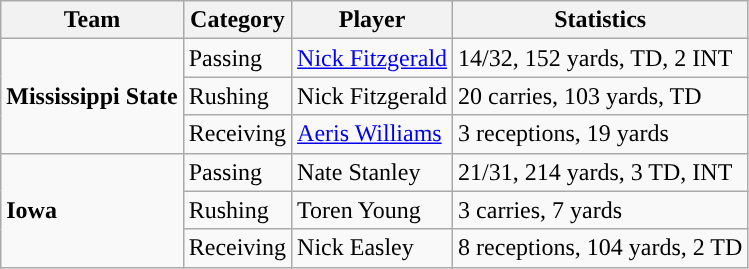<table class="wikitable" style="float: left;">
<tr>
<th>Team</th>
<th>Category</th>
<th>Player</th>
<th>Statistics</th>
</tr>
<tr>
<td rowspan=3><strong>Mississippi State</strong></td>
<td>Passing</td>
<td><a href='#'>Nick Fitzgerald</a></td>
<td>14/32, 152 yards, TD, 2 INT</td>
</tr>
<tr>
<td>Rushing</td>
<td>Nick Fitzgerald</td>
<td>20 carries, 103 yards, TD</td>
</tr>
<tr>
<td>Receiving</td>
<td><a href='#'>Aeris Williams</a></td>
<td>3 receptions, 19 yards</td>
</tr>
<tr>
<td rowspan=3><strong>Iowa</strong></td>
<td>Passing</td>
<td>Nate Stanley</td>
<td>21/31, 214 yards, 3 TD, INT</td>
</tr>
<tr>
<td>Rushing</td>
<td>Toren Young</td>
<td>3 carries, 7 yards</td>
</tr>
<tr>
<td>Receiving</td>
<td>Nick Easley</td>
<td>8 receptions, 104 yards, 2 TD</td>
</tr>
</table>
